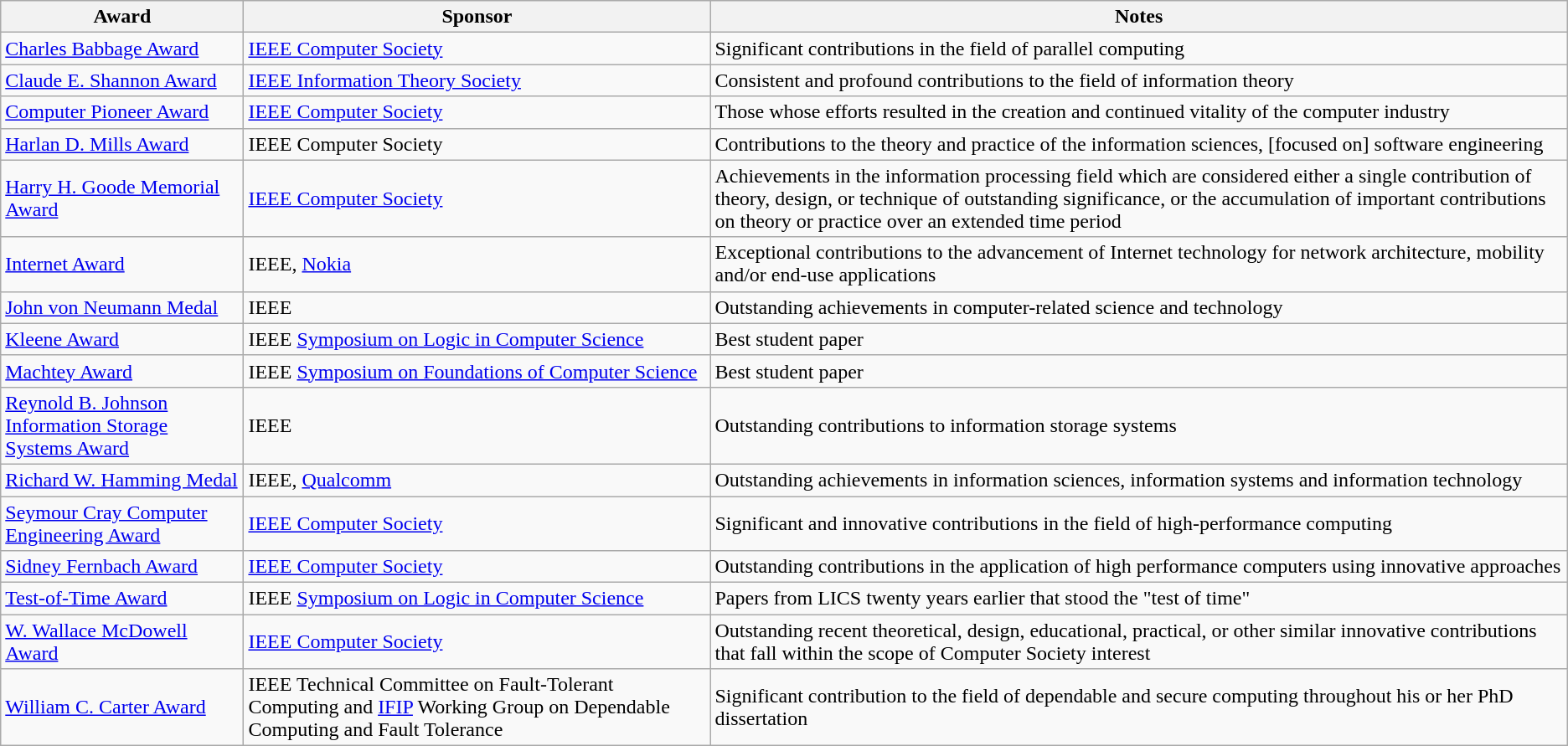<table class="wikitable sortable">
<tr>
<th>Award</th>
<th>Sponsor</th>
<th>Notes</th>
</tr>
<tr>
<td data-sort-value="Charles Babbage"><a href='#'> Charles Babbage Award</a></td>
<td><a href='#'>IEEE Computer Society</a></td>
<td>Significant contributions in the field of parallel computing</td>
</tr>
<tr>
<td data-sort-value="Claude E. Shannon"><a href='#'>Claude E. Shannon Award</a></td>
<td><a href='#'>IEEE Information Theory Society</a></td>
<td>Consistent and profound contributions to the field of information theory</td>
</tr>
<tr>
<td data-sort-value="Computer Pioneer Award"><a href='#'>Computer Pioneer Award</a></td>
<td><a href='#'>IEEE Computer Society</a></td>
<td>Those whose efforts resulted in the creation and continued vitality of the computer industry</td>
</tr>
<tr>
<td data-sort-value="Harlan D. Mills"><a href='#'>Harlan D. Mills Award</a></td>
<td>IEEE Computer Society</td>
<td>Contributions to the theory and practice of the information sciences, [focused on] software engineering</td>
</tr>
<tr>
<td data-sort-value="Harry H. Goode"><a href='#'>Harry H. Goode Memorial Award</a></td>
<td><a href='#'>IEEE Computer Society</a></td>
<td>Achievements in the information processing field which are considered either a single contribution of theory, design, or technique of outstanding significance, or the accumulation of important contributions on theory or practice over an extended time period</td>
</tr>
<tr>
<td data-sort-value="Internet"><a href='#'>Internet Award</a></td>
<td>IEEE, <a href='#'>Nokia</a></td>
<td>Exceptional contributions to the advancement of Internet technology for network architecture, mobility and/or end-use applications</td>
</tr>
<tr>
<td data-sort-value="John von Neumann"><a href='#'>John von Neumann Medal</a></td>
<td>IEEE</td>
<td>Outstanding achievements in computer-related science and technology</td>
</tr>
<tr>
<td data-sort-value="Kleene"><a href='#'>Kleene Award</a></td>
<td>IEEE <a href='#'>Symposium on Logic in Computer Science</a></td>
<td>Best student paper</td>
</tr>
<tr>
<td data-sort-value="Machtey"><a href='#'>Machtey Award</a></td>
<td>IEEE <a href='#'>Symposium on Foundations of Computer Science</a></td>
<td>Best student paper</td>
</tr>
<tr>
<td data-sort-value="Reynold B. Johnson"><a href='#'>Reynold B. Johnson Information Storage Systems Award</a></td>
<td>IEEE</td>
<td>Outstanding contributions to information storage systems</td>
</tr>
<tr>
<td data-sort-value="Richard W. Hamming"><a href='#'>Richard W. Hamming Medal</a></td>
<td>IEEE, <a href='#'>Qualcomm</a></td>
<td>Outstanding achievements in information sciences, information systems and information technology</td>
</tr>
<tr>
<td data-sort-value="Seymour Cray"><a href='#'>Seymour Cray Computer Engineering Award</a></td>
<td><a href='#'>IEEE Computer Society</a></td>
<td>Significant and innovative contributions in the field of high-performance computing</td>
</tr>
<tr>
<td data-sort-value="Sidney Fernbach"><a href='#'>Sidney Fernbach Award</a></td>
<td><a href='#'>IEEE Computer Society</a></td>
<td>Outstanding contributions in the application of high performance computers using innovative approaches</td>
</tr>
<tr>
<td data-sort-value="Test-of-Time"><a href='#'>Test-of-Time Award</a></td>
<td>IEEE <a href='#'>Symposium on Logic in Computer Science</a></td>
<td>Papers from LICS twenty years earlier that stood the "test of time"</td>
</tr>
<tr>
<td data-sort-value="W. Wallace McDowell"><a href='#'>W. Wallace McDowell Award</a></td>
<td><a href='#'>IEEE Computer Society</a></td>
<td>Outstanding recent theoretical, design, educational, practical, or other similar innovative contributions that fall within the scope of Computer Society interest</td>
</tr>
<tr>
<td data-sort-value="William C. Carter"><a href='#'>William C. Carter Award</a></td>
<td>IEEE Technical Committee on Fault-Tolerant Computing  and <a href='#'>IFIP</a> Working Group on Dependable Computing and Fault Tolerance</td>
<td>Significant contribution to the field of dependable and secure computing throughout his or her PhD dissertation</td>
</tr>
</table>
